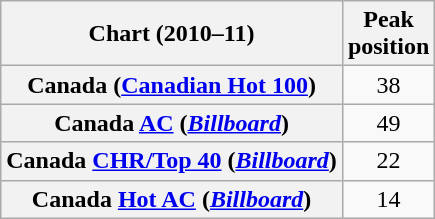<table class="wikitable sortable plainrowheaders" style="text-align:center;">
<tr>
<th scope="col">Chart (2010–11)</th>
<th scope="col">Peak<br>position</th>
</tr>
<tr>
<th scope="row">Canada (<a href='#'>Canadian Hot 100</a>)</th>
<td>38</td>
</tr>
<tr>
<th scope="row">Canada <a href='#'>AC</a> (<em><a href='#'>Billboard</a></em>)</th>
<td>49</td>
</tr>
<tr>
<th scope="row">Canada <a href='#'>CHR/Top 40</a> (<em><a href='#'>Billboard</a></em>)</th>
<td>22</td>
</tr>
<tr>
<th scope="row">Canada <a href='#'>Hot AC</a> (<em><a href='#'>Billboard</a></em>)</th>
<td>14</td>
</tr>
</table>
